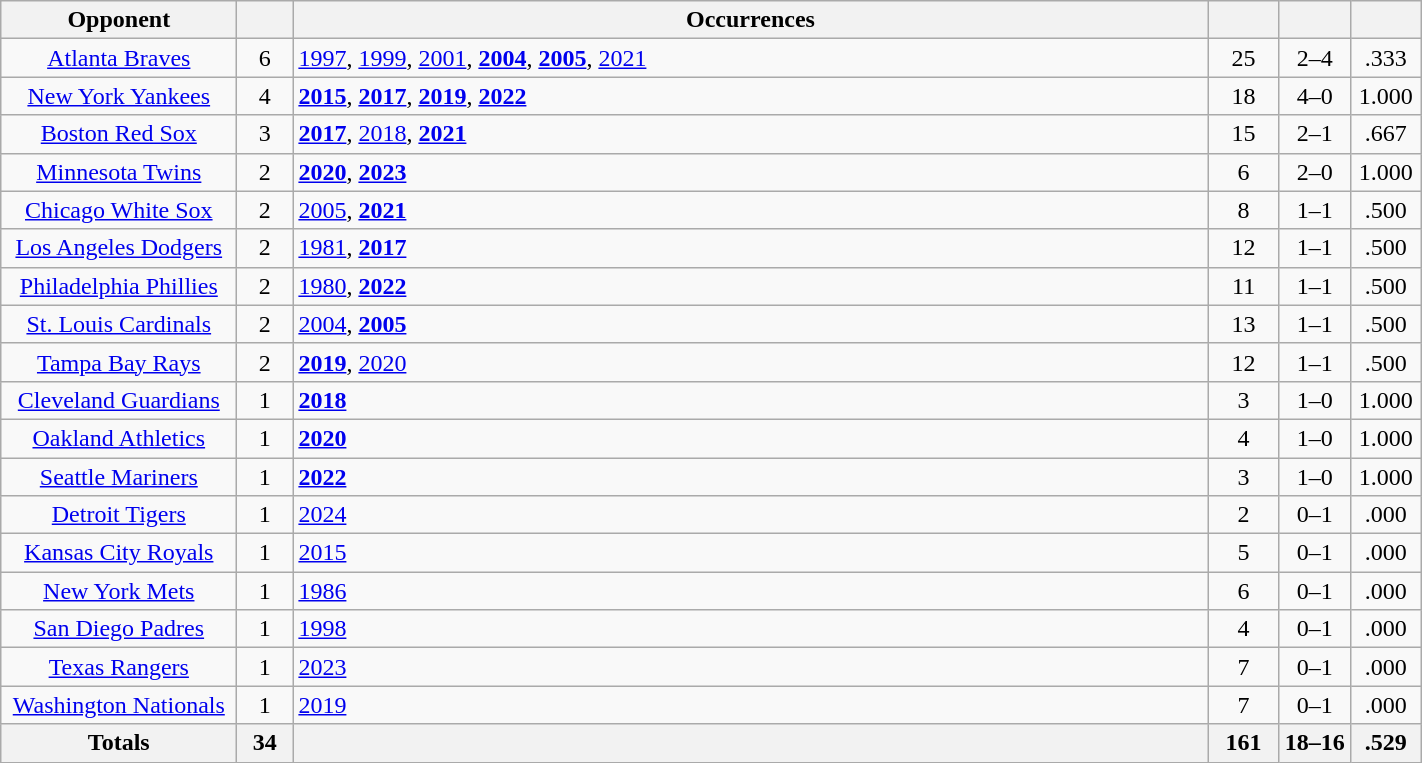<table class="wikitable sortable" style="text-align: center; width: 75%;">
<tr>
<th width="150">Opponent</th>
<th width="30"></th>
<th>Occurrences</th>
<th width="40"></th>
<th width="40"></th>
<th width="40"></th>
</tr>
<tr>
<td><a href='#'>Atlanta Braves</a></td>
<td>6</td>
<td align=left><a href='#'>1997</a>, <a href='#'>1999</a>, <a href='#'>2001</a>, <strong><a href='#'>2004</a></strong>, <strong><a href='#'>2005</a></strong>, <a href='#'>2021</a></td>
<td>25</td>
<td>2–4</td>
<td>.333</td>
</tr>
<tr>
<td><a href='#'>New York Yankees</a></td>
<td>4</td>
<td align=left><strong><a href='#'>2015</a></strong>, <strong><a href='#'>2017</a></strong>, <strong><a href='#'>2019</a></strong>, <strong><a href='#'>2022</a></strong></td>
<td>18</td>
<td>4–0</td>
<td>1.000</td>
</tr>
<tr>
<td><a href='#'>Boston Red Sox</a></td>
<td>3</td>
<td align=left><strong><a href='#'>2017</a></strong>, <a href='#'>2018</a>, <strong><a href='#'>2021</a></strong></td>
<td>15</td>
<td>2–1</td>
<td>.667</td>
</tr>
<tr>
<td><a href='#'>Minnesota Twins</a></td>
<td>2</td>
<td align=left><strong><a href='#'>2020</a></strong>, <strong><a href='#'>2023</a></strong></td>
<td>6</td>
<td>2–0</td>
<td>1.000</td>
</tr>
<tr>
<td><a href='#'>Chicago White Sox</a></td>
<td>2</td>
<td align=left><a href='#'>2005</a>, <strong><a href='#'>2021</a></strong></td>
<td>8</td>
<td>1–1</td>
<td>.500</td>
</tr>
<tr>
<td><a href='#'>Los Angeles Dodgers</a></td>
<td>2</td>
<td align=left><a href='#'>1981</a>, <strong><a href='#'>2017</a></strong></td>
<td>12</td>
<td>1–1</td>
<td>.500</td>
</tr>
<tr>
<td><a href='#'>Philadelphia Phillies</a></td>
<td>2</td>
<td align=left><a href='#'>1980</a>, <strong><a href='#'>2022</a></strong></td>
<td>11</td>
<td>1–1</td>
<td>.500</td>
</tr>
<tr>
<td><a href='#'>St. Louis Cardinals</a></td>
<td>2</td>
<td align=left><a href='#'>2004</a>, <strong><a href='#'>2005</a></strong></td>
<td>13</td>
<td>1–1</td>
<td>.500</td>
</tr>
<tr>
<td><a href='#'>Tampa Bay Rays</a></td>
<td>2</td>
<td align=left><strong><a href='#'>2019</a></strong>, <a href='#'>2020</a></td>
<td>12</td>
<td>1–1</td>
<td>.500</td>
</tr>
<tr>
<td><a href='#'>Cleveland Guardians</a></td>
<td>1</td>
<td align=left><strong><a href='#'>2018</a></strong></td>
<td>3</td>
<td>1–0</td>
<td>1.000</td>
</tr>
<tr>
<td><a href='#'>Oakland Athletics</a></td>
<td>1</td>
<td align=left><strong><a href='#'>2020</a></strong></td>
<td>4</td>
<td>1–0</td>
<td>1.000</td>
</tr>
<tr>
<td><a href='#'>Seattle Mariners</a></td>
<td>1</td>
<td align=left><strong><a href='#'>2022</a></strong></td>
<td>3</td>
<td>1–0</td>
<td>1.000</td>
</tr>
<tr>
<td><a href='#'>Detroit Tigers</a></td>
<td>1</td>
<td align=left><a href='#'>2024</a></td>
<td>2</td>
<td>0–1</td>
<td>.000</td>
</tr>
<tr>
<td><a href='#'>Kansas City Royals</a></td>
<td>1</td>
<td align=left><a href='#'>2015</a></td>
<td>5</td>
<td>0–1</td>
<td>.000</td>
</tr>
<tr>
<td><a href='#'>New York Mets</a></td>
<td>1</td>
<td align=left><a href='#'>1986</a></td>
<td>6</td>
<td>0–1</td>
<td>.000</td>
</tr>
<tr>
<td><a href='#'>San Diego Padres</a></td>
<td>1</td>
<td align=left><a href='#'>1998</a></td>
<td>4</td>
<td>0–1</td>
<td>.000</td>
</tr>
<tr>
<td><a href='#'>Texas Rangers</a></td>
<td>1</td>
<td align=left><a href='#'>2023</a></td>
<td>7</td>
<td>0–1</td>
<td>.000</td>
</tr>
<tr>
<td><a href='#'>Washington Nationals</a></td>
<td>1</td>
<td align=left><a href='#'>2019</a></td>
<td>7</td>
<td>0–1</td>
<td>.000</td>
</tr>
<tr>
<th width="150">Totals</th>
<th width="30">34</th>
<th></th>
<th width="40">161</th>
<th width="40">18–16</th>
<th width="40">.529</th>
</tr>
</table>
